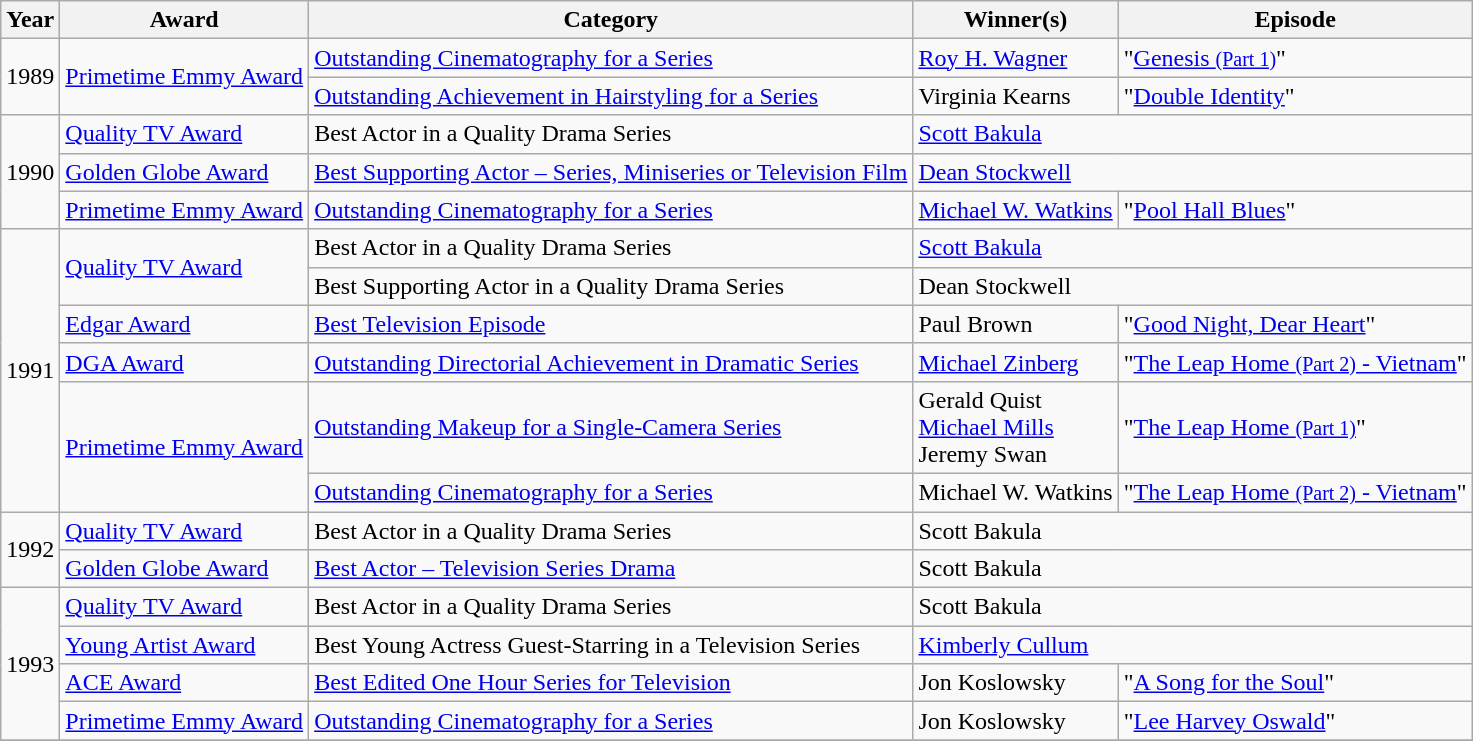<table class="wikitable sortable">
<tr>
<th>Year</th>
<th>Award</th>
<th>Category</th>
<th>Winner(s)</th>
<th>Episode</th>
</tr>
<tr>
<td rowspan=2>1989</td>
<td rowspan=2><a href='#'>Primetime Emmy Award</a></td>
<td><a href='#'>Outstanding Cinematography for a Series</a></td>
<td><a href='#'>Roy H. Wagner</a></td>
<td>"<a href='#'>Genesis <small>(Part 1)</small></a>"</td>
</tr>
<tr>
<td><a href='#'>Outstanding Achievement in Hairstyling for a Series</a></td>
<td>Virginia Kearns</td>
<td>"<a href='#'>Double Identity</a>"</td>
</tr>
<tr>
<td rowspan=3>1990</td>
<td><a href='#'>Quality TV Award</a></td>
<td>Best Actor in a Quality Drama Series</td>
<td colspan=2><a href='#'>Scott Bakula</a></td>
</tr>
<tr>
<td><a href='#'>Golden Globe Award</a></td>
<td><a href='#'>Best Supporting Actor – Series, Miniseries or Television Film</a></td>
<td colspan=2><a href='#'>Dean Stockwell</a></td>
</tr>
<tr>
<td><a href='#'>Primetime Emmy Award</a></td>
<td><a href='#'>Outstanding Cinematography for a Series</a></td>
<td><a href='#'>Michael W. Watkins</a></td>
<td>"<a href='#'>Pool Hall Blues</a>"</td>
</tr>
<tr>
<td rowspan=6>1991</td>
<td rowspan=2><a href='#'>Quality TV Award</a></td>
<td>Best Actor in a Quality Drama Series</td>
<td colspan=2><a href='#'>Scott Bakula</a></td>
</tr>
<tr>
<td>Best Supporting Actor in a Quality Drama Series</td>
<td colspan=2>Dean Stockwell</td>
</tr>
<tr>
<td><a href='#'>Edgar Award</a></td>
<td><a href='#'>Best Television Episode</a></td>
<td>Paul Brown</td>
<td>"<a href='#'>Good Night, Dear Heart</a>"</td>
</tr>
<tr>
<td><a href='#'>DGA Award</a></td>
<td><a href='#'>Outstanding Directorial Achievement in Dramatic Series</a></td>
<td><a href='#'>Michael Zinberg</a></td>
<td>"<a href='#'>The Leap Home <small>(Part 2)</small> - Vietnam</a>"</td>
</tr>
<tr>
<td rowspan=2><a href='#'>Primetime Emmy Award</a></td>
<td><a href='#'>Outstanding Makeup for a Single-Camera Series</a></td>
<td>Gerald Quist<br><a href='#'>Michael Mills</a><br>Jeremy Swan</td>
<td>"<a href='#'>The Leap Home <small>(Part 1)</small></a>"</td>
</tr>
<tr>
<td><a href='#'>Outstanding Cinematography for a Series</a></td>
<td>Michael W. Watkins</td>
<td>"<a href='#'>The Leap Home <small>(Part 2)</small> - Vietnam</a>"</td>
</tr>
<tr>
<td rowspan=2>1992</td>
<td><a href='#'>Quality TV Award</a></td>
<td>Best Actor in a Quality Drama Series</td>
<td colspan=2>Scott Bakula</td>
</tr>
<tr>
<td><a href='#'>Golden Globe Award</a></td>
<td><a href='#'>Best Actor – Television Series Drama</a></td>
<td colspan=2>Scott Bakula</td>
</tr>
<tr>
<td rowspan=4>1993</td>
<td><a href='#'>Quality TV Award</a></td>
<td>Best Actor in a Quality Drama Series</td>
<td colspan=2>Scott Bakula</td>
</tr>
<tr>
<td><a href='#'>Young Artist Award</a></td>
<td>Best Young Actress Guest-Starring in a Television Series</td>
<td colspan=2><a href='#'>Kimberly Cullum</a></td>
</tr>
<tr>
<td><a href='#'>ACE Award</a></td>
<td><a href='#'>Best Edited One Hour Series for Television</a></td>
<td>Jon Koslowsky</td>
<td>"<a href='#'>A Song for the Soul</a>"</td>
</tr>
<tr>
<td><a href='#'>Primetime Emmy Award</a></td>
<td><a href='#'>Outstanding Cinematography for a Series</a></td>
<td>Jon Koslowsky</td>
<td>"<a href='#'>Lee Harvey Oswald</a>"</td>
</tr>
<tr>
</tr>
</table>
